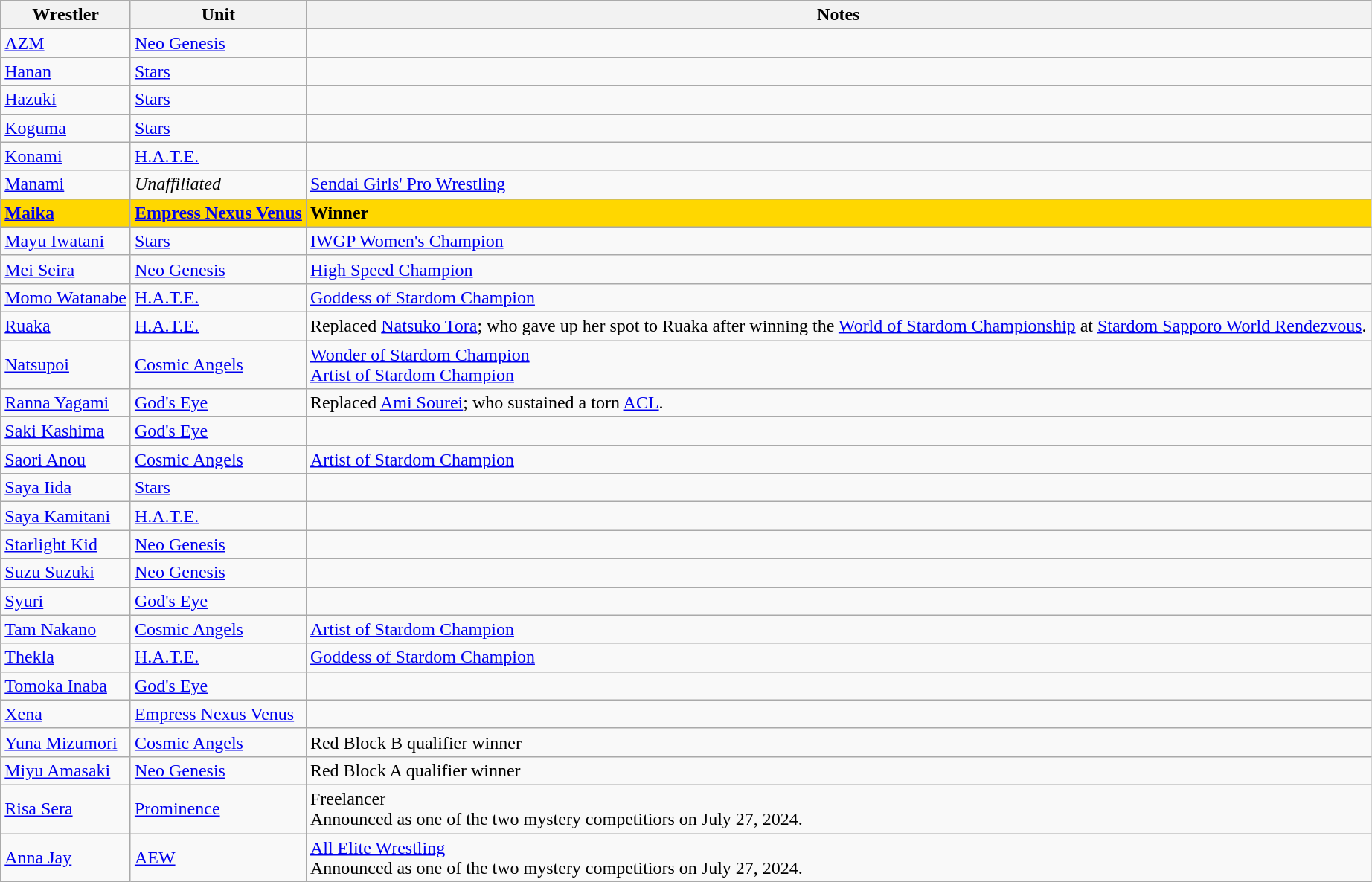<table class="wikitable sortable" align="left-center">
<tr>
<th>Wrestler</th>
<th>Unit</th>
<th>Notes</th>
</tr>
<tr>
<td><a href='#'>AZM</a></td>
<td><a href='#'>Neo Genesis</a></td>
<td></td>
</tr>
<tr>
<td><a href='#'>Hanan</a></td>
<td><a href='#'>Stars</a></td>
<td></td>
</tr>
<tr>
<td><a href='#'>Hazuki</a></td>
<td><a href='#'>Stars</a></td>
<td></td>
</tr>
<tr>
<td><a href='#'>Koguma</a></td>
<td><a href='#'>Stars</a></td>
<td></td>
</tr>
<tr>
<td><a href='#'>Konami</a></td>
<td><a href='#'>H.A.T.E.</a></td>
<td></td>
</tr>
<tr>
<td><a href='#'>Manami</a></td>
<td><em>Unaffiliated</em></td>
<td><a href='#'>Sendai Girls' Pro Wrestling</a></td>
</tr>
<tr style="background: gold">
<td><strong><a href='#'>Maika</a></strong></td>
<td><strong><a href='#'>Empress Nexus Venus</a></strong></td>
<td><strong>Winner</strong></td>
</tr>
<tr>
<td><a href='#'>Mayu Iwatani</a></td>
<td><a href='#'>Stars</a></td>
<td><a href='#'>IWGP Women's Champion</a></td>
</tr>
<tr>
<td><a href='#'>Mei Seira</a></td>
<td><a href='#'>Neo Genesis</a></td>
<td><a href='#'>High Speed Champion</a></td>
</tr>
<tr>
<td><a href='#'>Momo Watanabe</a></td>
<td><a href='#'>H.A.T.E.</a></td>
<td><a href='#'>Goddess of Stardom Champion</a></td>
</tr>
<tr>
<td><a href='#'>Ruaka</a></td>
<td><a href='#'>H.A.T.E.</a></td>
<td>Replaced <a href='#'>Natsuko Tora</a>; who gave up her spot to Ruaka after winning the <a href='#'>World of Stardom Championship</a> at <a href='#'>Stardom Sapporo World Rendezvous</a>.</td>
</tr>
<tr>
<td><a href='#'>Natsupoi</a></td>
<td><a href='#'>Cosmic Angels</a></td>
<td><a href='#'>Wonder of Stardom Champion</a><br><a href='#'>Artist of Stardom Champion</a></td>
</tr>
<tr>
<td><a href='#'>Ranna Yagami</a></td>
<td><a href='#'>God's Eye</a></td>
<td>Replaced <a href='#'>Ami Sourei</a>; who sustained a torn <a href='#'>ACL</a>.</td>
</tr>
<tr>
<td><a href='#'>Saki Kashima</a></td>
<td><a href='#'>God's Eye</a></td>
<td></td>
</tr>
<tr>
<td><a href='#'>Saori Anou</a></td>
<td><a href='#'>Cosmic Angels</a></td>
<td><a href='#'>Artist of Stardom Champion</a></td>
</tr>
<tr>
<td><a href='#'>Saya Iida</a></td>
<td><a href='#'>Stars</a></td>
<td></td>
</tr>
<tr>
<td><a href='#'>Saya Kamitani</a></td>
<td><a href='#'>H.A.T.E.</a></td>
<td></td>
</tr>
<tr>
<td><a href='#'>Starlight Kid</a></td>
<td><a href='#'>Neo Genesis</a></td>
<td></td>
</tr>
<tr>
<td><a href='#'>Suzu Suzuki</a></td>
<td><a href='#'>Neo Genesis</a></td>
<td></td>
</tr>
<tr>
<td><a href='#'>Syuri</a></td>
<td><a href='#'>God's Eye</a></td>
<td></td>
</tr>
<tr>
<td><a href='#'>Tam Nakano</a></td>
<td><a href='#'>Cosmic Angels</a></td>
<td><a href='#'>Artist of Stardom Champion</a></td>
</tr>
<tr>
<td><a href='#'>Thekla</a></td>
<td><a href='#'>H.A.T.E.</a></td>
<td><a href='#'>Goddess of Stardom Champion</a></td>
</tr>
<tr>
<td><a href='#'>Tomoka Inaba</a></td>
<td><a href='#'>God's Eye</a></td>
<td></td>
</tr>
<tr>
<td><a href='#'>Xena</a></td>
<td><a href='#'>Empress Nexus Venus</a></td>
<td></td>
</tr>
<tr>
<td><a href='#'>Yuna Mizumori</a></td>
<td><a href='#'>Cosmic Angels</a></td>
<td>Red Block B qualifier winner</td>
</tr>
<tr>
<td><a href='#'>Miyu Amasaki</a></td>
<td><a href='#'>Neo Genesis</a></td>
<td>Red Block A qualifier winner</td>
</tr>
<tr>
<td><a href='#'>Risa Sera</a></td>
<td><a href='#'>Prominence</a></td>
<td>Freelancer<br>Announced as one of the two mystery competitiors on July 27, 2024.</td>
</tr>
<tr>
<td><a href='#'>Anna Jay</a></td>
<td><a href='#'>AEW</a></td>
<td><a href='#'>All Elite Wrestling</a><br>Announced as one of the two mystery competitiors on July 27, 2024.</td>
</tr>
</table>
